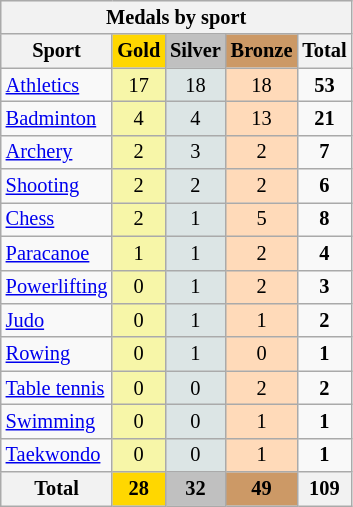<table class="wikitable sortable collapsible"style="font-size:85%; text-align:center;">
<tr style="background:#efefef;">
<th colspan=5>Medals by sport</th>
</tr>
<tr>
<th><strong>Sport</strong></th>
<th style="background-color:gold;"><strong>Gold </strong></th>
<th style="background-color:silver;"><strong>Silver </strong></th>
<th style="background-color:#c96;"><strong>Bronze </strong></th>
<th><strong>Total</strong></th>
</tr>
<tr>
<td align=left> <a href='#'>Athletics</a></td>
<td style="background:#F7F6A8;">17</td>
<td style="background:#DCE5E5;">18</td>
<td style="background:#FFDAB9;">18</td>
<td><strong>53</strong></td>
</tr>
<tr>
<td align=left> <a href='#'>Badminton</a></td>
<td style="background:#F7F6A8;">4</td>
<td style="background:#DCE5E5;">4</td>
<td style="background:#FFDAB9;">13</td>
<td><strong>21</strong></td>
</tr>
<tr>
<td align=left> <a href='#'>Archery</a></td>
<td style="background:#F7F6A8;">2</td>
<td style="background:#DCE5E5;">3</td>
<td style="background:#FFDAB9;">2</td>
<td><strong>7</strong></td>
</tr>
<tr>
<td align=left> <a href='#'>Shooting</a></td>
<td style="background:#F7F6A8;">2</td>
<td style="background:#DCE5E5;">2</td>
<td style="background:#FFDAB9;">2</td>
<td><strong>6</strong></td>
</tr>
<tr>
<td align=left> <a href='#'>Chess</a></td>
<td style="background:#F7F6A8;">2</td>
<td style="background:#DCE5E5;">1</td>
<td style="background:#FFDAB9;">5</td>
<td><strong>8</strong></td>
</tr>
<tr>
<td align=left> <a href='#'>Paracanoe</a></td>
<td style="background:#F7F6A8;">1</td>
<td style="background:#DCE5E5;">1</td>
<td style="background:#FFDAB9;">2</td>
<td><strong>4</strong></td>
</tr>
<tr>
<td align=left> <a href='#'>Powerlifting</a></td>
<td style="background:#F7F6A8;">0</td>
<td style="background:#DCE5E5;">1</td>
<td style="background:#FFDAB9;">2</td>
<td><strong>3</strong></td>
</tr>
<tr>
<td align=left> <a href='#'>Judo</a></td>
<td style="background:#F7F6A8;">0</td>
<td style="background:#DCE5E5;">1</td>
<td style="background:#FFDAB9;">1</td>
<td><strong>2</strong></td>
</tr>
<tr>
<td align=left> <a href='#'>Rowing</a></td>
<td style="background:#F7F6A8;">0</td>
<td style="background:#DCE5E5;">1</td>
<td style="background:#FFDAB9;">0</td>
<td><strong>1</strong></td>
</tr>
<tr>
<td align=left> <a href='#'>Table tennis</a></td>
<td style="background:#F7F6A8;">0</td>
<td style="background:#DCE5E5;">0</td>
<td style="background:#FFDAB9;">2</td>
<td><strong>2</strong></td>
</tr>
<tr>
<td align=left> <a href='#'>Swimming</a></td>
<td style="background:#F7F6A8;">0</td>
<td style="background:#DCE5E5;">0</td>
<td style="background:#FFDAB9;">1</td>
<td><strong>1</strong></td>
</tr>
<tr>
<td align=left> <a href='#'>Taekwondo</a></td>
<td style="background:#F7F6A8;">0</td>
<td style="background:#DCE5E5;">0</td>
<td style="background:#FFDAB9;">1</td>
<td><strong>1</strong></td>
</tr>
<tr>
<th>Total</th>
<th style="background:gold;">28</th>
<th style="background:silver;">32</th>
<th style="background:#c96;">49</th>
<th>109</th>
</tr>
</table>
